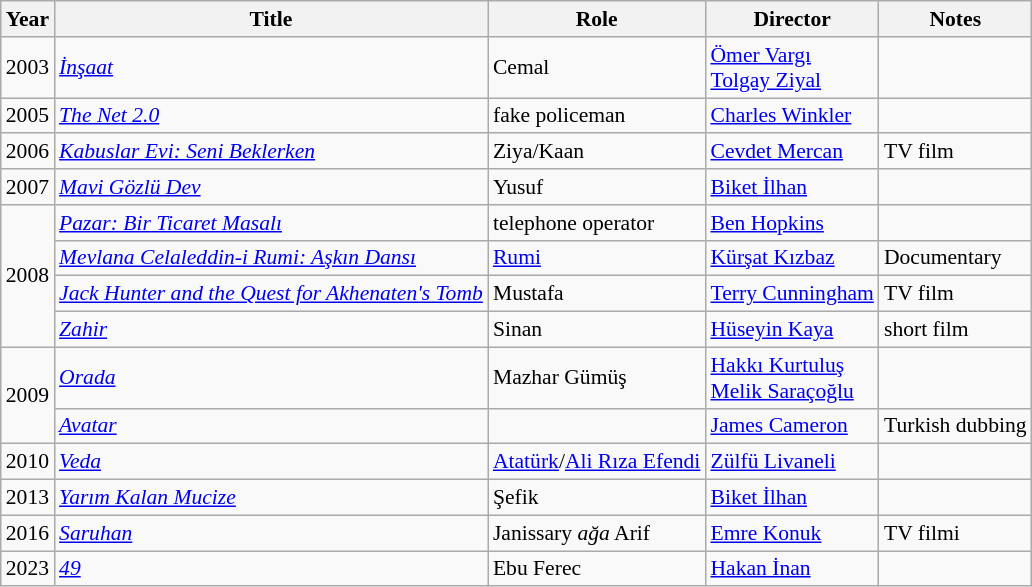<table class="wikitable sortable" style="font-size:90%;">
<tr>
<th>Year</th>
<th>Title</th>
<th>Role</th>
<th>Director</th>
<th>Notes</th>
</tr>
<tr>
<td>2003</td>
<td><em><a href='#'>İnşaat</a></em></td>
<td>Cemal</td>
<td><a href='#'>Ömer Vargı</a><br><a href='#'>Tolgay Ziyal</a></td>
<td></td>
</tr>
<tr>
<td>2005</td>
<td><em><a href='#'>The Net 2.0</a></em></td>
<td>fake policeman</td>
<td><a href='#'>Charles Winkler</a></td>
<td></td>
</tr>
<tr>
<td>2006</td>
<td><em><a href='#'>Kabuslar Evi: Seni Beklerken</a></em></td>
<td>Ziya/Kaan</td>
<td><a href='#'>Cevdet Mercan</a></td>
<td>TV film</td>
</tr>
<tr>
<td>2007</td>
<td><em><a href='#'>Mavi Gözlü Dev</a></em></td>
<td>Yusuf</td>
<td><a href='#'>Biket İlhan</a></td>
<td></td>
</tr>
<tr>
<td rowspan="4">2008</td>
<td><em><a href='#'>Pazar: Bir Ticaret Masalı</a></em></td>
<td>telephone operator</td>
<td><a href='#'>Ben Hopkins</a></td>
<td></td>
</tr>
<tr>
<td><em><a href='#'>Mevlana Celaleddin-i Rumi: Aşkın Dansı</a></em></td>
<td><a href='#'>Rumi</a></td>
<td><a href='#'>Kürşat Kızbaz</a></td>
<td>Documentary</td>
</tr>
<tr>
<td><em><a href='#'>Jack Hunter and the Quest for Akhenaten's Tomb</a></em></td>
<td>Mustafa</td>
<td><a href='#'>Terry Cunningham</a></td>
<td>TV film</td>
</tr>
<tr>
<td><em><a href='#'>Zahir</a></em></td>
<td>Sinan</td>
<td><a href='#'>Hüseyin Kaya</a></td>
<td>short film</td>
</tr>
<tr>
<td rowspan="2">2009</td>
<td><em><a href='#'>Orada</a></em></td>
<td>Mazhar Gümüş</td>
<td><a href='#'>Hakkı Kurtuluş</a><br><a href='#'>Melik Saraçoğlu</a></td>
<td></td>
</tr>
<tr>
<td><em><a href='#'>Avatar</a></em></td>
<td></td>
<td><a href='#'>James Cameron</a></td>
<td>Turkish dubbing</td>
</tr>
<tr>
<td>2010</td>
<td><em><a href='#'>Veda</a></em></td>
<td><a href='#'>Atatürk</a>/<a href='#'>Ali Rıza Efendi</a></td>
<td><a href='#'>Zülfü Livaneli</a></td>
<td></td>
</tr>
<tr>
<td>2013</td>
<td><em><a href='#'>Yarım Kalan Mucize</a></em></td>
<td>Şefik</td>
<td><a href='#'>Biket İlhan</a></td>
<td></td>
</tr>
<tr>
<td>2016</td>
<td><em><a href='#'>Saruhan</a></em></td>
<td>Janissary <em>ağa</em> Arif</td>
<td><a href='#'>Emre Konuk</a></td>
<td>TV filmi</td>
</tr>
<tr>
<td>2023</td>
<td><em><a href='#'>49</a></em></td>
<td>Ebu Ferec</td>
<td><a href='#'>Hakan İnan</a></td>
<td></td>
</tr>
</table>
